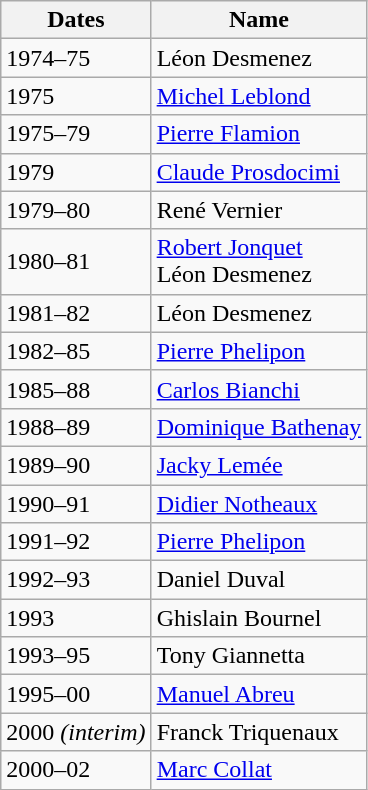<table class="wikitable">
<tr>
<th>Dates</th>
<th>Name</th>
</tr>
<tr>
<td>1974–75</td>
<td> Léon Desmenez</td>
</tr>
<tr>
<td>1975</td>
<td> <a href='#'>Michel Leblond</a></td>
</tr>
<tr>
<td>1975–79</td>
<td> <a href='#'>Pierre Flamion</a></td>
</tr>
<tr>
<td>1979</td>
<td> <a href='#'>Claude Prosdocimi</a></td>
</tr>
<tr>
<td>1979–80</td>
<td> René Vernier</td>
</tr>
<tr>
<td>1980–81</td>
<td> <a href='#'>Robert Jonquet</a> <br>  Léon Desmenez</td>
</tr>
<tr>
<td>1981–82</td>
<td> Léon Desmenez</td>
</tr>
<tr>
<td>1982–85</td>
<td> <a href='#'>Pierre Phelipon</a></td>
</tr>
<tr>
<td>1985–88</td>
<td> <a href='#'>Carlos Bianchi</a></td>
</tr>
<tr>
<td>1988–89</td>
<td> <a href='#'>Dominique Bathenay</a></td>
</tr>
<tr>
<td>1989–90</td>
<td> <a href='#'>Jacky Lemée</a></td>
</tr>
<tr>
<td>1990–91</td>
<td> <a href='#'>Didier Notheaux</a></td>
</tr>
<tr>
<td>1991–92</td>
<td> <a href='#'>Pierre Phelipon</a></td>
</tr>
<tr>
<td>1992–93</td>
<td> Daniel Duval</td>
</tr>
<tr>
<td>1993</td>
<td> Ghislain Bournel</td>
</tr>
<tr>
<td>1993–95</td>
<td> Tony Giannetta</td>
</tr>
<tr>
<td>1995–00</td>
<td> <a href='#'>Manuel Abreu</a></td>
</tr>
<tr>
<td>2000 <em>(interim)</em></td>
<td> Franck Triquenaux</td>
</tr>
<tr>
<td>2000–02</td>
<td> <a href='#'>Marc Collat</a></td>
</tr>
</table>
